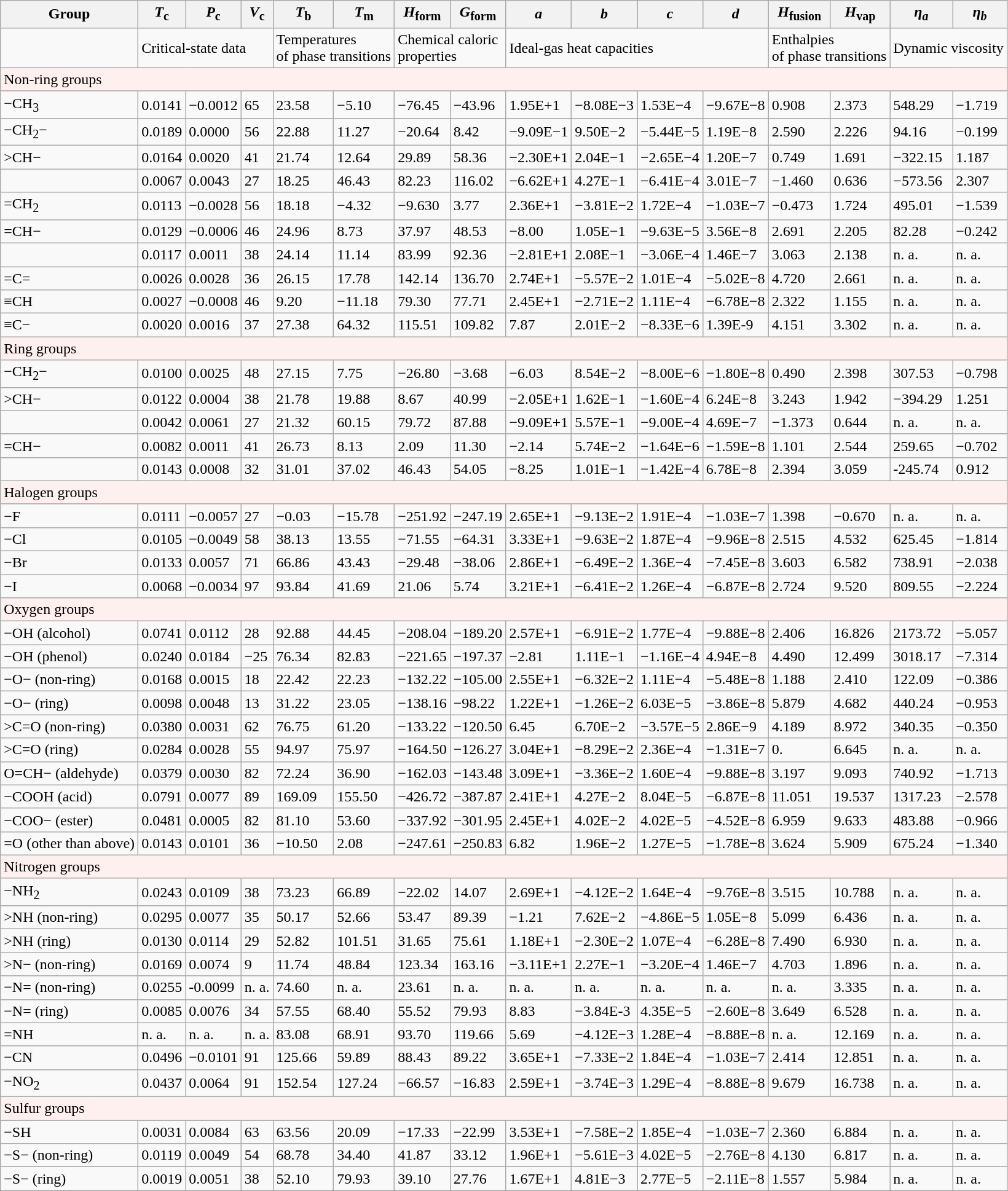<table class="wikitable">
<tr>
<th>Group</th>
<th><em>T</em><sub>c</sub></th>
<th><em>P</em><sub>c</sub></th>
<th><em>V</em><sub>c</sub></th>
<th><em>T</em><sub>b</sub></th>
<th><em>T</em><sub>m</sub></th>
<th><em>H</em><sub>form</sub></th>
<th><em>G</em><sub>form</sub></th>
<th><em>a</em></th>
<th><em>b</em></th>
<th><em>c</em></th>
<th><em>d</em></th>
<th><em>H</em><sub>fusion</sub></th>
<th><em>H</em><sub>vap</sub></th>
<th><em>η<sub>a</sub></em></th>
<th><em>η<sub>b</sub></em></th>
</tr>
<tr>
<td></td>
<td colspan="3">Critical-state data</td>
<td colspan="2">Temperatures<br>of phase transitions</td>
<td colspan="2">Chemical caloric<br>properties</td>
<td colspan="4">Ideal-gas heat capacities</td>
<td colspan="2">Enthalpies<br>of phase transitions</td>
<td colspan="2">Dynamic viscosity</td>
</tr>
<tr>
<td colspan="16" bgcolor="#fff0f0">Non-ring groups</td>
</tr>
<tr>
<td>−CH<sub>3</sub></td>
<td>0.0141</td>
<td>−0.0012</td>
<td>65</td>
<td>23.58</td>
<td>−5.10</td>
<td>−76.45</td>
<td>−43.96</td>
<td>1.95E+1</td>
<td>−8.08E−3</td>
<td>1.53E−4</td>
<td>−9.67E−8</td>
<td>0.908</td>
<td>2.373</td>
<td>548.29</td>
<td>−1.719</td>
</tr>
<tr>
<td>−CH<sub>2</sub>−</td>
<td>0.0189</td>
<td>0.0000</td>
<td>56</td>
<td>22.88</td>
<td>11.27</td>
<td>−20.64</td>
<td>8.42</td>
<td>−9.09E−1</td>
<td>9.50E−2</td>
<td>−5.44E−5</td>
<td>1.19E−8</td>
<td>2.590</td>
<td>2.226</td>
<td>94.16</td>
<td>−0.199</td>
</tr>
<tr>
<td>>CH−</td>
<td>0.0164</td>
<td>0.0020</td>
<td>41</td>
<td>21.74</td>
<td>12.64</td>
<td>29.89</td>
<td>58.36</td>
<td>−2.30E+1</td>
<td>2.04E−1</td>
<td>−2.65E−4</td>
<td>1.20E−7</td>
<td>0.749</td>
<td>1.691</td>
<td>−322.15</td>
<td>1.187</td>
</tr>
<tr>
<td></td>
<td>0.0067</td>
<td>0.0043</td>
<td>27</td>
<td>18.25</td>
<td>46.43</td>
<td>82.23</td>
<td>116.02</td>
<td>−6.62E+1</td>
<td>4.27E−1</td>
<td>−6.41E−4</td>
<td>3.01E−7</td>
<td>−1.460</td>
<td>0.636</td>
<td>−573.56</td>
<td>2.307</td>
</tr>
<tr>
<td>=CH<sub>2</sub></td>
<td>0.0113</td>
<td>−0.0028</td>
<td>56</td>
<td>18.18</td>
<td>−4.32</td>
<td>−9.630</td>
<td>3.77</td>
<td>2.36E+1</td>
<td>−3.81E−2</td>
<td>1.72E−4</td>
<td>−1.03E−7</td>
<td>−0.473</td>
<td>1.724</td>
<td>495.01</td>
<td>−1.539</td>
</tr>
<tr>
<td>=CH−</td>
<td>0.0129</td>
<td>−0.0006</td>
<td>46</td>
<td>24.96</td>
<td>8.73</td>
<td>37.97</td>
<td>48.53</td>
<td>−8.00</td>
<td>1.05E−1</td>
<td>−9.63E−5</td>
<td>3.56E−8</td>
<td>2.691</td>
<td>2.205</td>
<td>82.28</td>
<td>−0.242</td>
</tr>
<tr>
<td></td>
<td>0.0117</td>
<td>0.0011</td>
<td>38</td>
<td>24.14</td>
<td>11.14</td>
<td>83.99</td>
<td>92.36</td>
<td>−2.81E+1</td>
<td>2.08E−1</td>
<td>−3.06E−4</td>
<td>1.46E−7</td>
<td>3.063</td>
<td>2.138</td>
<td>n. a.</td>
<td>n. a.</td>
</tr>
<tr>
<td>=C=</td>
<td>0.0026</td>
<td>0.0028</td>
<td>36</td>
<td>26.15</td>
<td>17.78</td>
<td>142.14</td>
<td>136.70</td>
<td>2.74E+1</td>
<td>−5.57E−2</td>
<td>1.01E−4</td>
<td>−5.02E−8</td>
<td>4.720</td>
<td>2.661</td>
<td>n. a.</td>
<td>n. a.</td>
</tr>
<tr>
<td>≡CH</td>
<td>0.0027</td>
<td>−0.0008</td>
<td>46</td>
<td>9.20</td>
<td>−11.18</td>
<td>79.30</td>
<td>77.71</td>
<td>2.45E+1</td>
<td>−2.71E−2</td>
<td>1.11E−4</td>
<td>−6.78E−8</td>
<td>2.322</td>
<td>1.155</td>
<td>n. a.</td>
<td>n. a.</td>
</tr>
<tr>
<td>≡C−</td>
<td>0.0020</td>
<td>0.0016</td>
<td>37</td>
<td>27.38</td>
<td>64.32</td>
<td>115.51</td>
<td>109.82</td>
<td>7.87</td>
<td>2.01E−2</td>
<td>−8.33E−6</td>
<td>1.39E-9</td>
<td>4.151</td>
<td>3.302</td>
<td>n. a.</td>
<td>n. a.</td>
</tr>
<tr>
<td colspan="16" bgcolor="#fff0f0">Ring groups</td>
</tr>
<tr>
<td>−CH<sub>2</sub>−</td>
<td>0.0100</td>
<td>0.0025</td>
<td>48</td>
<td>27.15</td>
<td>7.75</td>
<td>−26.80</td>
<td>−3.68</td>
<td>−6.03</td>
<td>8.54E−2</td>
<td>−8.00E−6</td>
<td>−1.80E−8</td>
<td>0.490</td>
<td>2.398</td>
<td>307.53</td>
<td>−0.798</td>
</tr>
<tr>
<td>>CH−</td>
<td>0.0122</td>
<td>0.0004</td>
<td>38</td>
<td>21.78</td>
<td>19.88</td>
<td>8.67</td>
<td>40.99</td>
<td>−2.05E+1</td>
<td>1.62E−1</td>
<td>−1.60E−4</td>
<td>6.24E−8</td>
<td>3.243</td>
<td>1.942</td>
<td>−394.29</td>
<td>1.251</td>
</tr>
<tr>
<td></td>
<td>0.0042</td>
<td>0.0061</td>
<td>27</td>
<td>21.32</td>
<td>60.15</td>
<td>79.72</td>
<td>87.88</td>
<td>−9.09E+1</td>
<td>5.57E−1</td>
<td>−9.00E−4</td>
<td>4.69E−7</td>
<td>−1.373</td>
<td>0.644</td>
<td>n. a.</td>
<td>n. a.</td>
</tr>
<tr>
<td>=CH−</td>
<td>0.0082</td>
<td>0.0011</td>
<td>41</td>
<td>26.73</td>
<td>8.13</td>
<td>2.09</td>
<td>11.30</td>
<td>−2.14</td>
<td>5.74E−2</td>
<td>−1.64E−6</td>
<td>−1.59E−8</td>
<td>1.101</td>
<td>2.544</td>
<td>259.65</td>
<td>−0.702</td>
</tr>
<tr>
<td></td>
<td>0.0143</td>
<td>0.0008</td>
<td>32</td>
<td>31.01</td>
<td>37.02</td>
<td>46.43</td>
<td>54.05</td>
<td>−8.25</td>
<td>1.01E−1</td>
<td>−1.42E−4</td>
<td>6.78E−8</td>
<td>2.394</td>
<td>3.059</td>
<td>-245.74</td>
<td>0.912</td>
</tr>
<tr>
<td colspan="16" bgcolor="#fff0f0">Halogen groups</td>
</tr>
<tr>
<td>−F</td>
<td>0.0111</td>
<td>−0.0057</td>
<td>27</td>
<td>−0.03</td>
<td>−15.78</td>
<td>−251.92</td>
<td>−247.19</td>
<td>2.65E+1</td>
<td>−9.13E−2</td>
<td>1.91E−4</td>
<td>−1.03E−7</td>
<td>1.398</td>
<td>−0.670</td>
<td>n. a.</td>
<td>n. a.</td>
</tr>
<tr>
<td>−Cl</td>
<td>0.0105</td>
<td>−0.0049</td>
<td>58</td>
<td>38.13</td>
<td>13.55</td>
<td>−71.55</td>
<td>−64.31</td>
<td>3.33E+1</td>
<td>−9.63E−2</td>
<td>1.87E−4</td>
<td>−9.96E−8</td>
<td>2.515</td>
<td>4.532</td>
<td>625.45</td>
<td>−1.814</td>
</tr>
<tr>
<td>−Br</td>
<td>0.0133</td>
<td>0.0057</td>
<td>71</td>
<td>66.86</td>
<td>43.43</td>
<td>−29.48</td>
<td>−38.06</td>
<td>2.86E+1</td>
<td>−6.49E−2</td>
<td>1.36E−4</td>
<td>−7.45E−8</td>
<td>3.603</td>
<td>6.582</td>
<td>738.91</td>
<td>−2.038</td>
</tr>
<tr>
<td>−I</td>
<td>0.0068</td>
<td>−0.0034</td>
<td>97</td>
<td>93.84</td>
<td>41.69</td>
<td>21.06</td>
<td>5.74</td>
<td>3.21E+1</td>
<td>−6.41E−2</td>
<td>1.26E−4</td>
<td>−6.87E−8</td>
<td>2.724</td>
<td>9.520</td>
<td>809.55</td>
<td>−2.224</td>
</tr>
<tr>
<td colspan="16" bgcolor="#fff0f0">Oxygen groups</td>
</tr>
<tr>
<td>−OH (alcohol)</td>
<td>0.0741</td>
<td>0.0112</td>
<td>28</td>
<td>92.88</td>
<td>44.45</td>
<td>−208.04</td>
<td>−189.20</td>
<td>2.57E+1</td>
<td>−6.91E−2</td>
<td>1.77E−4</td>
<td>−9.88E−8</td>
<td>2.406</td>
<td>16.826</td>
<td>2173.72</td>
<td>−5.057</td>
</tr>
<tr>
<td>−OH (phenol)</td>
<td>0.0240</td>
<td>0.0184</td>
<td>−25</td>
<td>76.34</td>
<td>82.83</td>
<td>−221.65</td>
<td>−197.37</td>
<td>−2.81</td>
<td>1.11E−1</td>
<td>−1.16E−4</td>
<td>4.94E−8</td>
<td>4.490</td>
<td>12.499</td>
<td>3018.17</td>
<td>−7.314</td>
</tr>
<tr>
<td>−O− (non-ring)</td>
<td>0.0168</td>
<td>0.0015</td>
<td>18</td>
<td>22.42</td>
<td>22.23</td>
<td>−132.22</td>
<td>−105.00</td>
<td>2.55E+1</td>
<td>−6.32E−2</td>
<td>1.11E−4</td>
<td>−5.48E−8</td>
<td>1.188</td>
<td>2.410</td>
<td>122.09</td>
<td>−0.386</td>
</tr>
<tr>
<td>−O− (ring)</td>
<td>0.0098</td>
<td>0.0048</td>
<td>13</td>
<td>31.22</td>
<td>23.05</td>
<td>−138.16</td>
<td>−98.22</td>
<td>1.22E+1</td>
<td>−1.26E−2</td>
<td>6.03E−5</td>
<td>−3.86E−8</td>
<td>5.879</td>
<td>4.682</td>
<td>440.24</td>
<td>−0.953</td>
</tr>
<tr>
<td>>C=O (non-ring)</td>
<td>0.0380</td>
<td>0.0031</td>
<td>62</td>
<td>76.75</td>
<td>61.20</td>
<td>−133.22</td>
<td>−120.50</td>
<td>6.45</td>
<td>6.70E−2</td>
<td>−3.57E−5</td>
<td>2.86E−9</td>
<td>4.189</td>
<td>8.972</td>
<td>340.35</td>
<td>−0.350</td>
</tr>
<tr>
<td>>C=O (ring)</td>
<td>0.0284</td>
<td>0.0028</td>
<td>55</td>
<td>94.97</td>
<td>75.97</td>
<td>−164.50</td>
<td>−126.27</td>
<td>3.04E+1</td>
<td>−8.29E−2</td>
<td>2.36E−4</td>
<td>−1.31E−7</td>
<td>0.</td>
<td>6.645</td>
<td>n. a.</td>
<td>n. a.</td>
</tr>
<tr>
<td>O=CH− (aldehyde)</td>
<td>0.0379</td>
<td>0.0030</td>
<td>82</td>
<td>72.24</td>
<td>36.90</td>
<td>−162.03</td>
<td>−143.48</td>
<td>3.09E+1</td>
<td>−3.36E−2</td>
<td>1.60E−4</td>
<td>−9.88E−8</td>
<td>3.197</td>
<td>9.093</td>
<td>740.92</td>
<td>−1.713</td>
</tr>
<tr>
<td>−COOH (acid)</td>
<td>0.0791</td>
<td>0.0077</td>
<td>89</td>
<td>169.09</td>
<td>155.50</td>
<td>−426.72</td>
<td>−387.87</td>
<td>2.41E+1</td>
<td>4.27E−2</td>
<td>8.04E−5</td>
<td>−6.87E−8</td>
<td>11.051</td>
<td>19.537</td>
<td>1317.23</td>
<td>−2.578</td>
</tr>
<tr>
<td>−COO− (ester)</td>
<td>0.0481</td>
<td>0.0005</td>
<td>82</td>
<td>81.10</td>
<td>53.60</td>
<td>−337.92</td>
<td>−301.95</td>
<td>2.45E+1</td>
<td>4.02E−2</td>
<td>4.02E−5</td>
<td>−4.52E−8</td>
<td>6.959</td>
<td>9.633</td>
<td>483.88</td>
<td>−0.966</td>
</tr>
<tr>
<td>=O (other than above)</td>
<td>0.0143</td>
<td>0.0101</td>
<td>36</td>
<td>−10.50</td>
<td>2.08</td>
<td>−247.61</td>
<td>−250.83</td>
<td>6.82</td>
<td>1.96E−2</td>
<td>1.27E−5</td>
<td>−1.78E−8</td>
<td>3.624</td>
<td>5.909</td>
<td>675.24</td>
<td>−1.340</td>
</tr>
<tr>
<td colspan="16" bgcolor="#fff0f0">Nitrogen groups</td>
</tr>
<tr>
<td>−NH<sub>2</sub></td>
<td>0.0243</td>
<td>0.0109</td>
<td>38</td>
<td>73.23</td>
<td>66.89</td>
<td>−22.02</td>
<td>14.07</td>
<td>2.69E+1</td>
<td>−4.12E−2</td>
<td>1.64E−4</td>
<td>−9.76E−8</td>
<td>3.515</td>
<td>10.788</td>
<td>n. a.</td>
<td>n. a.</td>
</tr>
<tr>
<td>>NH (non-ring)</td>
<td>0.0295</td>
<td>0.0077</td>
<td>35</td>
<td>50.17</td>
<td>52.66</td>
<td>53.47</td>
<td>89.39</td>
<td>−1.21</td>
<td>7.62E−2</td>
<td>−4.86E−5</td>
<td>1.05E−8</td>
<td>5.099</td>
<td>6.436</td>
<td>n. a.</td>
<td>n. a.</td>
</tr>
<tr>
<td>>NH (ring)</td>
<td>0.0130</td>
<td>0.0114</td>
<td>29</td>
<td>52.82</td>
<td>101.51</td>
<td>31.65</td>
<td>75.61</td>
<td>1.18E+1</td>
<td>−2.30E−2</td>
<td>1.07E−4</td>
<td>−6.28E−8</td>
<td>7.490</td>
<td>6.930</td>
<td>n. a.</td>
<td>n. a.</td>
</tr>
<tr>
<td>>N− (non-ring)</td>
<td>0.0169</td>
<td>0.0074</td>
<td>9</td>
<td>11.74</td>
<td>48.84</td>
<td>123.34</td>
<td>163.16</td>
<td>−3.11E+1</td>
<td>2.27E−1</td>
<td>−3.20E−4</td>
<td>1.46E−7</td>
<td>4.703</td>
<td>1.896</td>
<td>n. a.</td>
<td>n. a.</td>
</tr>
<tr>
<td>−N= (non-ring)</td>
<td>0.0255</td>
<td>-0.0099</td>
<td>n. a.</td>
<td>74.60</td>
<td>n. a.</td>
<td>23.61</td>
<td>n. a.</td>
<td>n. a.</td>
<td>n. a.</td>
<td>n. a.</td>
<td>n. a.</td>
<td>n. a.</td>
<td>3.335</td>
<td>n. a.</td>
<td>n. a.</td>
</tr>
<tr>
<td>−N= (ring)</td>
<td>0.0085</td>
<td>0.0076</td>
<td>34</td>
<td>57.55</td>
<td>68.40</td>
<td>55.52</td>
<td>79.93</td>
<td>8.83</td>
<td>−3.84E-3</td>
<td>4.35E−5</td>
<td>−2.60E−8</td>
<td>3.649</td>
<td>6.528</td>
<td>n. a.</td>
<td>n. a.</td>
</tr>
<tr>
<td>=NH</td>
<td>n. a.</td>
<td>n. a.</td>
<td>n. a.</td>
<td>83.08</td>
<td>68.91</td>
<td>93.70</td>
<td>119.66</td>
<td>5.69</td>
<td>−4.12E−3</td>
<td>1.28E−4</td>
<td>−8.88E−8</td>
<td>n. a.</td>
<td>12.169</td>
<td>n. a.</td>
<td>n. a.</td>
</tr>
<tr>
<td>−CN</td>
<td>0.0496</td>
<td>−0.0101</td>
<td>91</td>
<td>125.66</td>
<td>59.89</td>
<td>88.43</td>
<td>89.22</td>
<td>3.65E+1</td>
<td>−7.33E−2</td>
<td>1.84E−4</td>
<td>−1.03E−7</td>
<td>2.414</td>
<td>12.851</td>
<td>n. a.</td>
<td>n. a.</td>
</tr>
<tr>
<td>−NO<sub>2</sub></td>
<td>0.0437</td>
<td>0.0064</td>
<td>91</td>
<td>152.54</td>
<td>127.24</td>
<td>−66.57</td>
<td>−16.83</td>
<td>2.59E+1</td>
<td>−3.74E−3</td>
<td>1.29E−4</td>
<td>−8.88E−8</td>
<td>9.679</td>
<td>16.738</td>
<td>n. a.</td>
<td>n. a.</td>
</tr>
<tr>
<td colspan="16" bgcolor="#fff0f0">Sulfur groups</td>
</tr>
<tr>
<td>−SH</td>
<td>0.0031</td>
<td>0.0084</td>
<td>63</td>
<td>63.56</td>
<td>20.09</td>
<td>−17.33</td>
<td>−22.99</td>
<td>3.53E+1</td>
<td>−7.58E−2</td>
<td>1.85E−4</td>
<td>−1.03E−7</td>
<td>2.360</td>
<td>6.884</td>
<td>n. a.</td>
<td>n. a.</td>
</tr>
<tr>
<td>−S− (non-ring)</td>
<td>0.0119</td>
<td>0.0049</td>
<td>54</td>
<td>68.78</td>
<td>34.40</td>
<td>41.87</td>
<td>33.12</td>
<td>1.96E+1</td>
<td>−5.61E−3</td>
<td>4.02E−5</td>
<td>−2.76E−8</td>
<td>4.130</td>
<td>6.817</td>
<td>n. a.</td>
<td>n. a.</td>
</tr>
<tr>
<td>−S− (ring)</td>
<td>0.0019</td>
<td>0.0051</td>
<td>38</td>
<td>52.10</td>
<td>79.93</td>
<td>39.10</td>
<td>27.76</td>
<td>1.67E+1</td>
<td>4.81E−3</td>
<td>2.77E−5</td>
<td>−2.11E−8</td>
<td>1.557</td>
<td>5.984</td>
<td>n. a.</td>
<td>n. a.</td>
</tr>
</table>
